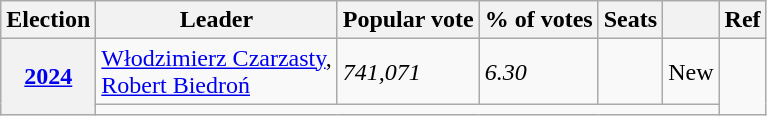<table class="wikitable col3right col4right">
<tr>
<th>Election</th>
<th>Leader</th>
<th>Popular vote</th>
<th>% of votes</th>
<th>Seats</th>
<th></th>
<th>Ref</th>
</tr>
<tr>
<th rowspan="2"><a href='#'>2024</a></th>
<td><a href='#'>Włodzimierz Czarzasty</a>,<br><a href='#'>Robert Biedroń</a></td>
<td><em>741,071<br></em></td>
<td><em>6.30</em></td>
<td></td>
<td>New</td>
<td rowspan="2"></td>
</tr>
<tr>
<td colspan="5"></td>
</tr>
</table>
